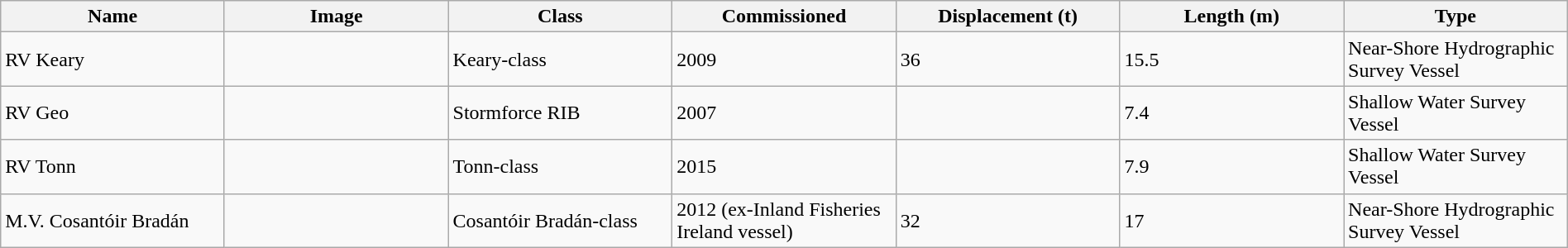<table class="wikitable" style="width:100%;">
<tr>
<th style="width:14%;">Name</th>
<th style="width:14%;">Image</th>
<th style="width:14%;">Class</th>
<th style="width:14%;">Commissioned</th>
<th style="width:14%;">Displacement (t)</th>
<th style="width:14%;">Length (m)</th>
<th style="width:14%;">Type</th>
</tr>
<tr>
<td>RV Keary </td>
<td></td>
<td>Keary-class</td>
<td>2009</td>
<td>36</td>
<td>15.5</td>
<td>Near-Shore Hydrographic Survey Vessel</td>
</tr>
<tr>
<td>RV Geo </td>
<td></td>
<td>Stormforce RIB</td>
<td>2007</td>
<td></td>
<td>7.4</td>
<td>Shallow Water Survey Vessel</td>
</tr>
<tr>
<td>RV Tonn </td>
<td></td>
<td>Tonn-class</td>
<td>2015</td>
<td></td>
<td>7.9</td>
<td>Shallow Water Survey Vessel</td>
</tr>
<tr>
<td>M.V. Cosantóir Bradán </td>
<td></td>
<td>Cosantóir Bradán-class</td>
<td>2012 (ex-Inland Fisheries Ireland vessel)</td>
<td>32</td>
<td>17</td>
<td>Near-Shore Hydrographic Survey Vessel</td>
</tr>
</table>
